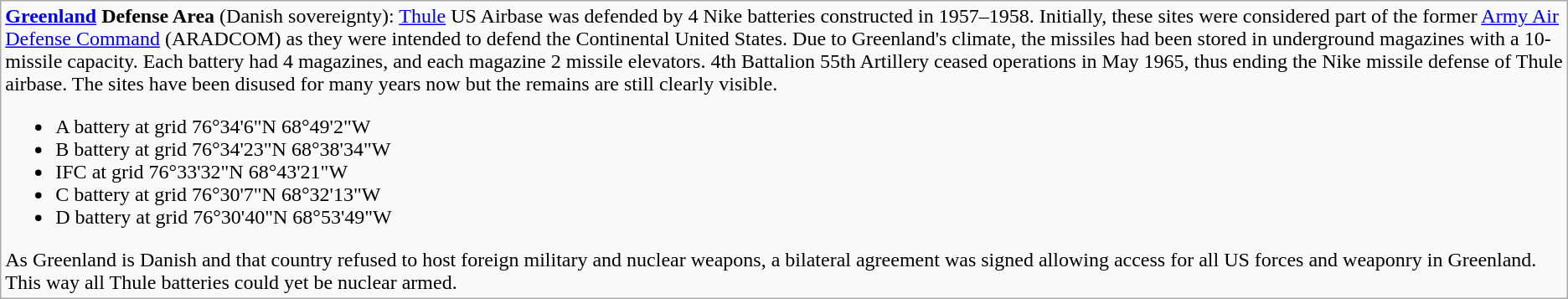<table class="wikitable borderless">
<tr valign="top">
<td><strong><a href='#'>Greenland</a> Defense Area</strong> (Danish sovereignty): <a href='#'>Thule</a> US Airbase was defended by 4 Nike batteries constructed in 1957–1958. Initially, these sites were considered part of the former <a href='#'>Army Air Defense Command</a> (ARADCOM) as they were intended to defend the Continental United States. Due to Greenland's climate, the missiles had been stored in underground magazines with a 10-missile capacity. Each battery had 4 magazines, and each magazine 2 missile elevators. 4th Battalion 55th Artillery ceased operations in May 1965, thus ending the Nike missile defense of Thule airbase. The sites have been disused for many years now but the remains are still clearly visible.<br><ul><li>A battery at grid 76°34'6"N 68°49'2"W</li><li>B battery at grid 76°34'23"N 68°38'34"W</li><li>IFC at grid 76°33'32"N 68°43'21"W</li><li>C battery at grid 76°30'7"N 68°32'13"W</li><li>D battery at grid 76°30'40"N 68°53'49"W</li></ul>As Greenland is Danish and that country refused to host foreign military and nuclear weapons, a bilateral agreement was signed allowing access for all US forces and weaponry in Greenland. This way all Thule batteries could yet be nuclear armed.</td>
</tr>
</table>
